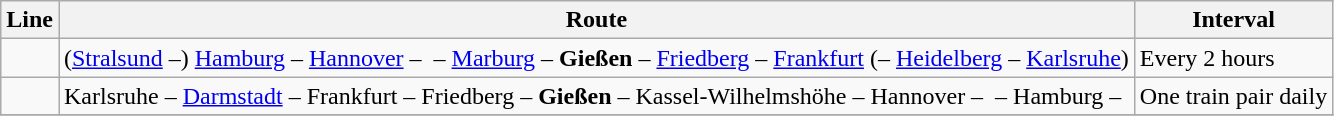<table class="wikitable">
<tr class="hintergrundfarbe5">
<th>Line</th>
<th>Route</th>
<th>Interval</th>
</tr>
<tr>
<td></td>
<td>(<a href='#'>Stralsund</a> –) <a href='#'>Hamburg</a> – <a href='#'>Hannover</a> –  – <a href='#'>Marburg</a> – <strong>Gießen</strong> – <a href='#'>Friedberg</a> – <a href='#'>Frankfurt</a> (– <a href='#'>Heidelberg</a> – <a href='#'>Karlsruhe</a>)</td>
<td>Every 2 hours</td>
</tr>
<tr>
<td></td>
<td>Karlsruhe – <a href='#'>Darmstadt</a> – Frankfurt – Friedberg – <strong>Gießen</strong> – Kassel-Wilhelmshöhe – Hannover –  – Hamburg – </td>
<td>One train pair daily</td>
</tr>
<tr>
</tr>
</table>
